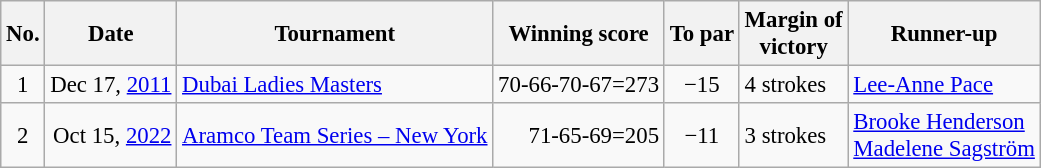<table class="wikitable" style="font-size:95%;">
<tr>
<th>No.</th>
<th>Date</th>
<th>Tournament</th>
<th>Winning score</th>
<th>To par</th>
<th>Margin of<br>victory</th>
<th>Runner-up</th>
</tr>
<tr>
<td style="text-align:center">1</td>
<td style="text-align:right">Dec 17, <a href='#'>2011</a></td>
<td><a href='#'>Dubai Ladies Masters</a></td>
<td style="text-align:right">70-66-70-67=273</td>
<td style="text-align:center">−15</td>
<td>4 strokes</td>
<td> <a href='#'>Lee-Anne Pace</a></td>
</tr>
<tr>
<td style="text-align:center">2</td>
<td style="text-align:right">Oct 15, <a href='#'>2022</a></td>
<td><a href='#'>Aramco Team Series – New York</a></td>
<td style="text-align:right">71-65-69=205</td>
<td style="text-align:center">−11</td>
<td>3 strokes</td>
<td> <a href='#'>Brooke Henderson</a><br> <a href='#'>Madelene Sagström</a></td>
</tr>
</table>
